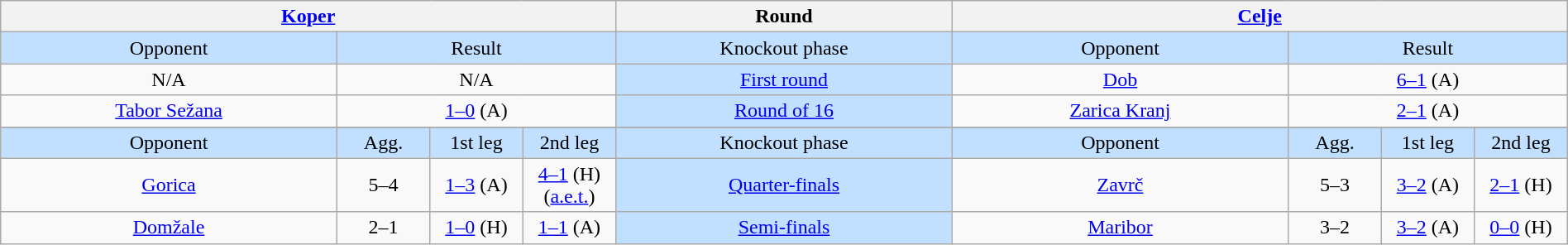<table class="wikitable" width="100%" style="text-align:center">
<tr>
<th colspan=4 width="200"><a href='#'>Koper</a></th>
<th width="200">Round</th>
<th colspan=4 width="200"><a href='#'>Celje</a></th>
</tr>
<tr bgcolor=#c1e0ff>
<td>Opponent</td>
<td colspan=3>Result</td>
<td>Knockout phase</td>
<td>Opponent</td>
<td colspan=3>Result</td>
</tr>
<tr>
<td>N/A</td>
<td colspan=3>N/A</td>
<td bgcolor=#c1e0ff><a href='#'>First round</a></td>
<td align=center><a href='#'>Dob</a></td>
<td colspan=3><a href='#'>6–1</a> (A)</td>
</tr>
<tr>
<td align=center><a href='#'>Tabor Sežana</a></td>
<td colspan=3><a href='#'>1–0</a> (A)</td>
<td bgcolor=#c1e0ff><a href='#'>Round of 16</a></td>
<td align=center><a href='#'>Zarica Kranj</a></td>
<td colspan=3><a href='#'>2–1</a> (A)</td>
</tr>
<tr>
</tr>
<tr bgcolor=#c1e0ff>
<td width="200">Opponent</td>
<td width="50">Agg.</td>
<td width="50">1st leg</td>
<td width="50">2nd leg</td>
<td width="200">Knockout phase</td>
<td width="200">Opponent</td>
<td width="50">Agg.</td>
<td width="50">1st leg</td>
<td width="50">2nd leg</td>
</tr>
<tr>
<td align=center><a href='#'>Gorica</a></td>
<td>5–4</td>
<td><a href='#'>1–3</a> (A)</td>
<td><a href='#'>4–1</a> (H) (<a href='#'>a.e.t.</a>)</td>
<td bgcolor=#c1e0ff><a href='#'>Quarter-finals</a></td>
<td align=center><a href='#'>Zavrč</a></td>
<td>5–3</td>
<td><a href='#'>3–2</a> (A)</td>
<td><a href='#'>2–1</a> (H)</td>
</tr>
<tr>
<td align=center><a href='#'>Domžale</a></td>
<td>2–1</td>
<td><a href='#'>1–0</a> (H)</td>
<td><a href='#'>1–1</a> (A)</td>
<td bgcolor=#c1e0ff><a href='#'>Semi-finals</a></td>
<td align=center><a href='#'>Maribor</a></td>
<td>3–2</td>
<td><a href='#'>3–2</a> (A)</td>
<td><a href='#'>0–0</a> (H)</td>
</tr>
</table>
